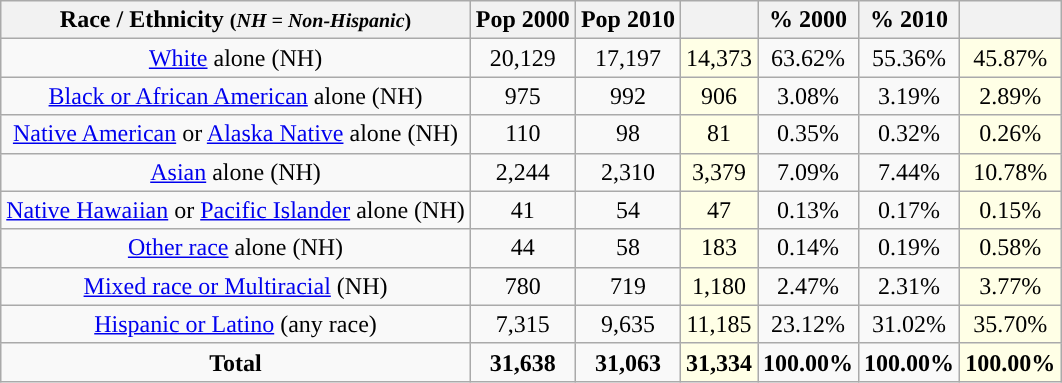<table class="wikitable" style="text-align:center;">
<tr>
<th>Race / Ethnicity <small>(<em>NH = Non-Hispanic</em>)</small></th>
<th>Pop 2000</th>
<th>Pop 2010</th>
<th></th>
<th>% 2000</th>
<th>% 2010</th>
<th></th>
</tr>
<tr>
<td><a href='#'>White</a> alone (NH)</td>
<td>20,129</td>
<td>17,197</td>
<td style='background: #ffffe6;'>14,373</td>
<td>63.62%</td>
<td>55.36%</td>
<td style='background: #ffffe6;'>45.87%</td>
</tr>
<tr>
<td><a href='#'>Black or African American</a> alone (NH)</td>
<td>975</td>
<td>992</td>
<td style='background: #ffffe6;'>906</td>
<td>3.08%</td>
<td>3.19%</td>
<td style='background: #ffffe6;'>2.89%</td>
</tr>
<tr>
<td><a href='#'>Native American</a> or <a href='#'>Alaska Native</a> alone (NH)</td>
<td>110</td>
<td>98</td>
<td style='background: #ffffe6;'>81</td>
<td>0.35%</td>
<td>0.32%</td>
<td style='background: #ffffe6;'>0.26%</td>
</tr>
<tr>
<td><a href='#'>Asian</a> alone (NH)</td>
<td>2,244</td>
<td>2,310</td>
<td style='background: #ffffe6;'>3,379</td>
<td>7.09%</td>
<td>7.44%</td>
<td style='background: #ffffe6;'>10.78%</td>
</tr>
<tr>
<td><a href='#'>Native Hawaiian</a> or <a href='#'>Pacific Islander</a> alone (NH)</td>
<td>41</td>
<td>54</td>
<td style='background: #ffffe6;'>47</td>
<td>0.13%</td>
<td>0.17%</td>
<td style='background: #ffffe6;'>0.15%</td>
</tr>
<tr>
<td><a href='#'>Other race</a> alone (NH)</td>
<td>44</td>
<td>58</td>
<td style='background: #ffffe6;'>183</td>
<td>0.14%</td>
<td>0.19%</td>
<td style='background: #ffffe6;'>0.58%</td>
</tr>
<tr>
<td><a href='#'>Mixed race or Multiracial</a> (NH)</td>
<td>780</td>
<td>719</td>
<td style='background: #ffffe6;'>1,180</td>
<td>2.47%</td>
<td>2.31%</td>
<td style='background: #ffffe6;'>3.77%</td>
</tr>
<tr>
<td><a href='#'>Hispanic or Latino</a> (any race)</td>
<td>7,315</td>
<td>9,635</td>
<td style='background: #ffffe6;'>11,185</td>
<td>23.12%</td>
<td>31.02%</td>
<td style='background: #ffffe6;'>35.70%</td>
</tr>
<tr>
<td><strong>Total</strong></td>
<td><strong>31,638</strong></td>
<td><strong>31,063</strong></td>
<td style='background: #ffffe6;'><strong>31,334</strong></td>
<td><strong>100.00%</strong></td>
<td><strong>100.00%</strong></td>
<td style='background: #ffffe6;'><strong>100.00%</strong></td>
</tr>
</table>
